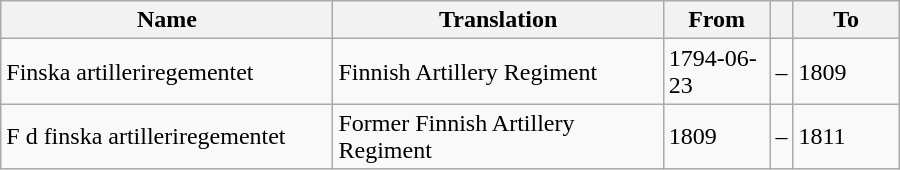<table class="wikitable" width="600px">
<tr>
<th width="37.5%">Name</th>
<th width="37.5%">Translation</th>
<th width="12%">From</th>
<th width="1%"></th>
<th width="12%">To</th>
</tr>
<tr>
<td>Finska artilleriregementet</td>
<td>Finnish Artillery Regiment</td>
<td>1794-06-23</td>
<td>–</td>
<td>1809</td>
</tr>
<tr>
<td>F d finska artilleriregementet</td>
<td>Former Finnish Artillery Regiment</td>
<td>1809</td>
<td>–</td>
<td>1811</td>
</tr>
</table>
